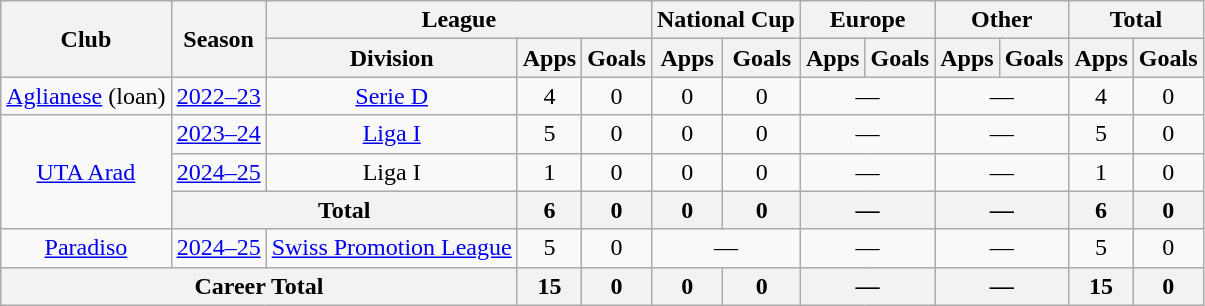<table class=wikitable style=text-align:center>
<tr>
<th rowspan=2>Club</th>
<th rowspan=2>Season</th>
<th colspan=3>League</th>
<th colspan=2>National Cup</th>
<th colspan=2>Europe</th>
<th colspan=2>Other</th>
<th colspan=2>Total</th>
</tr>
<tr>
<th>Division</th>
<th>Apps</th>
<th>Goals</th>
<th>Apps</th>
<th>Goals</th>
<th>Apps</th>
<th>Goals</th>
<th>Apps</th>
<th>Goals</th>
<th>Apps</th>
<th>Goals</th>
</tr>
<tr>
<td rowspan="1"><a href='#'>Aglianese</a> (loan)</td>
<td><a href='#'>2022–23</a></td>
<td rowspan="1"><a href='#'>Serie D</a></td>
<td>4</td>
<td>0</td>
<td>0</td>
<td>0</td>
<td colspan="2">—</td>
<td colspan="2">—</td>
<td>4</td>
<td>0</td>
</tr>
<tr>
<td rowspan="3"><a href='#'>UTA Arad</a></td>
<td><a href='#'>2023–24</a></td>
<td rowspan="1"><a href='#'>Liga I</a></td>
<td>5</td>
<td>0</td>
<td>0</td>
<td>0</td>
<td colspan="2">—</td>
<td colspan="2">—</td>
<td>5</td>
<td>0</td>
</tr>
<tr>
<td><a href='#'>2024–25</a></td>
<td rowspan="1">Liga I</td>
<td>1</td>
<td>0</td>
<td>0</td>
<td>0</td>
<td colspan="2">—</td>
<td colspan="2">—</td>
<td>1</td>
<td>0</td>
</tr>
<tr>
<th colspan="2">Total</th>
<th>6</th>
<th>0</th>
<th>0</th>
<th>0</th>
<th colspan="2">—</th>
<th colspan="2">—</th>
<th>6</th>
<th>0</th>
</tr>
<tr>
<td rowspan="1"><a href='#'>Paradiso</a></td>
<td><a href='#'>2024–25</a></td>
<td rowspan="1"><a href='#'>Swiss Promotion League</a></td>
<td>5</td>
<td>0</td>
<td colspan="2">—</td>
<td colspan="2">—</td>
<td colspan="2">—</td>
<td>5</td>
<td>0</td>
</tr>
<tr>
<th colspan="3">Career Total</th>
<th>15</th>
<th>0</th>
<th>0</th>
<th>0</th>
<th colspan="2">—</th>
<th colspan="2">—</th>
<th>15</th>
<th>0</th>
</tr>
</table>
